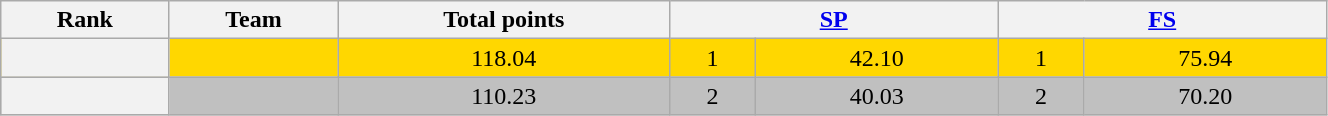<table class="wikitable sortable" style="text-align:center;" width="70%">
<tr>
<th scope="col">Rank</th>
<th scope="col">Team</th>
<th scope="col">Total points</th>
<th scope="col" colspan="2" width="80px"><a href='#'>SP</a></th>
<th scope="col" colspan="2" width="80px"><a href='#'>FS</a></th>
</tr>
<tr bgcolor="gold">
<th scope="row"></th>
<td align="left"></td>
<td>118.04</td>
<td>1</td>
<td>42.10</td>
<td>1</td>
<td>75.94</td>
</tr>
<tr bgcolor="silver">
<th scope="row"></th>
<td align="left"></td>
<td>110.23</td>
<td>2</td>
<td>40.03</td>
<td>2</td>
<td>70.20</td>
</tr>
</table>
